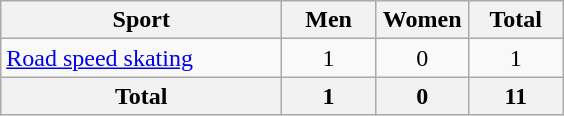<table class="wikitable sortable" style="text-align:center;">
<tr>
<th width=180>Sport</th>
<th width=55>Men</th>
<th width=55>Women</th>
<th width=55>Total</th>
</tr>
<tr>
<td align=left><a href='#'>Road speed skating</a></td>
<td>1</td>
<td>0</td>
<td>1</td>
</tr>
<tr>
<th>Total</th>
<th>1</th>
<th>0</th>
<th>11</th>
</tr>
</table>
